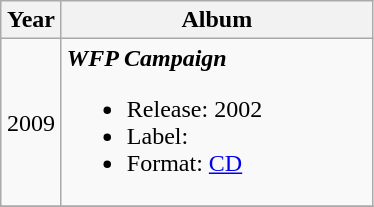<table class="wikitable">
<tr>
<th width="33">Year</th>
<th width="200">Album</th>
</tr>
<tr>
<td align="center">2009</td>
<td><strong><em>WFP Campaign</em></strong><br><ul><li>Release: 2002</li><li>Label:</li><li>Format: <a href='#'>CD</a></li></ul></td>
</tr>
<tr>
</tr>
</table>
